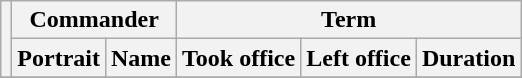<table class="wikitable sortable" style="text-align:center;">
<tr>
<th rowspan=2></th>
<th colspan=2>Commander</th>
<th colspan=3>Term</th>
</tr>
<tr>
<th>Portrait</th>
<th>Name</th>
<th>Took office</th>
<th>Left office</th>
<th>Duration</th>
</tr>
<tr>
</tr>
</table>
